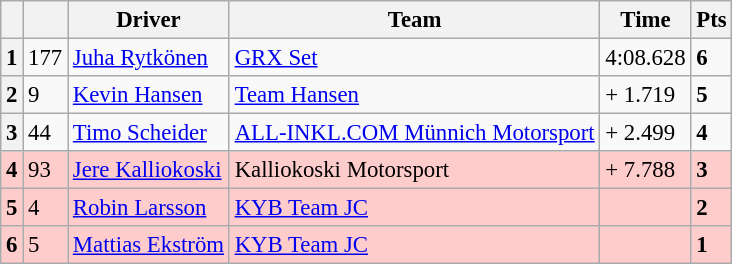<table class="wikitable" style="font-size:95%">
<tr>
<th></th>
<th></th>
<th>Driver</th>
<th>Team</th>
<th>Time</th>
<th>Pts</th>
</tr>
<tr>
<th>1</th>
<td>177</td>
<td> <a href='#'>Juha Rytkönen</a></td>
<td><a href='#'>GRX Set</a></td>
<td>4:08.628</td>
<td><strong>6</strong></td>
</tr>
<tr>
<th>2</th>
<td>9</td>
<td> <a href='#'>Kevin Hansen</a></td>
<td><a href='#'>Team Hansen</a></td>
<td>+ 1.719</td>
<td><strong>5</strong></td>
</tr>
<tr>
<th>3</th>
<td>44</td>
<td> <a href='#'>Timo Scheider</a></td>
<td><a href='#'>ALL-INKL.COM Münnich Motorsport</a></td>
<td>+ 2.499</td>
<td><strong>4</strong></td>
</tr>
<tr>
<th style="background:#ffcccc;">4</th>
<td style="background:#ffcccc;">93</td>
<td style="background:#ffcccc;"> <a href='#'>Jere Kalliokoski</a></td>
<td style="background:#ffcccc;">Kalliokoski Motorsport</td>
<td style="background:#ffcccc;">+ 7.788</td>
<td style="background:#ffcccc;"><strong>3</strong></td>
</tr>
<tr>
<th style="background:#ffcccc;">5</th>
<td style="background:#ffcccc;">4</td>
<td style="background:#ffcccc;"> <a href='#'>Robin Larsson</a></td>
<td style="background:#ffcccc;"><a href='#'>KYB Team JC</a></td>
<td style="background:#ffcccc;"><strong></strong></td>
<td style="background:#ffcccc;"><strong>2</strong></td>
</tr>
<tr>
<th style="background:#ffcccc;">6</th>
<td style="background:#ffcccc;">5</td>
<td style="background:#ffcccc;"> <a href='#'>Mattias Ekström</a></td>
<td style="background:#ffcccc;"><a href='#'>KYB Team JC</a></td>
<td style="background:#ffcccc;"><strong></strong></td>
<td style="background:#ffcccc;"><strong>1</strong></td>
</tr>
</table>
